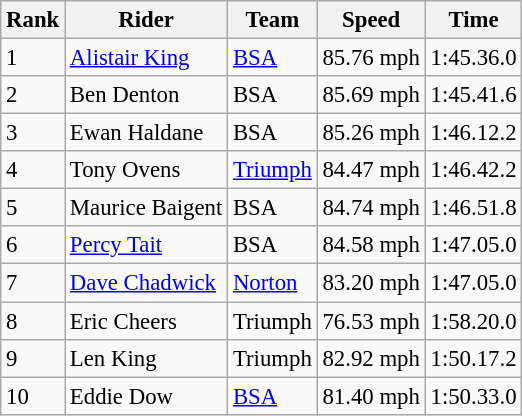<table class="wikitable" style="font-size: 95%;">
<tr style="background:#efefef;">
<th>Rank</th>
<th>Rider</th>
<th>Team</th>
<th>Speed</th>
<th>Time</th>
</tr>
<tr>
<td>1</td>
<td> <a href='#'>Alistair King</a></td>
<td><a href='#'>BSA</a></td>
<td>85.76 mph</td>
<td>1:45.36.0</td>
</tr>
<tr>
<td>2</td>
<td> Ben Denton</td>
<td>BSA</td>
<td>85.69 mph</td>
<td>1:45.41.6</td>
</tr>
<tr>
<td>3</td>
<td> Ewan Haldane</td>
<td>BSA</td>
<td>85.26 mph</td>
<td>1:46.12.2</td>
</tr>
<tr>
<td>4</td>
<td> Tony Ovens</td>
<td><a href='#'>Triumph</a></td>
<td>84.47 mph</td>
<td>1:46.42.2</td>
</tr>
<tr>
<td>5</td>
<td> Maurice Baigent</td>
<td>BSA</td>
<td>84.74 mph</td>
<td>1:46.51.8</td>
</tr>
<tr>
<td>6</td>
<td> <a href='#'>Percy Tait</a></td>
<td>BSA</td>
<td>84.58 mph</td>
<td>1:47.05.0</td>
</tr>
<tr>
<td>7</td>
<td> <a href='#'>Dave Chadwick</a></td>
<td><a href='#'>Norton</a></td>
<td>83.20 mph</td>
<td>1:47.05.0</td>
</tr>
<tr>
<td>8</td>
<td> Eric Cheers</td>
<td>Triumph</td>
<td>76.53 mph</td>
<td>1:58.20.0</td>
</tr>
<tr>
<td>9</td>
<td> Len King</td>
<td>Triumph</td>
<td>82.92 mph</td>
<td>1:50.17.2</td>
</tr>
<tr>
<td>10</td>
<td> Eddie Dow</td>
<td><a href='#'>BSA</a></td>
<td>81.40 mph</td>
<td>1:50.33.0</td>
</tr>
</table>
